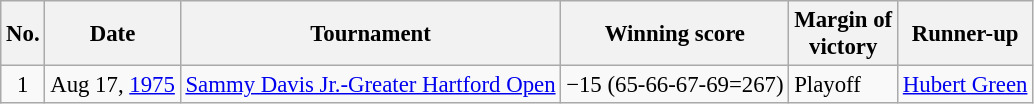<table class="wikitable" style="font-size:95%;">
<tr>
<th>No.</th>
<th>Date</th>
<th>Tournament</th>
<th>Winning score</th>
<th>Margin of<br>victory</th>
<th>Runner-up</th>
</tr>
<tr>
<td align=center>1</td>
<td>Aug 17, <a href='#'>1975</a></td>
<td><a href='#'>Sammy Davis Jr.-Greater Hartford Open</a></td>
<td>−15 (65-66-67-69=267)</td>
<td>Playoff</td>
<td> <a href='#'>Hubert Green</a></td>
</tr>
</table>
